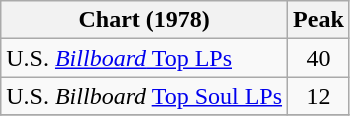<table class="wikitable">
<tr>
<th>Chart (1978)</th>
<th>Peak<br></th>
</tr>
<tr>
<td>U.S. <a href='#'><em>Billboard</em> Top LPs</a></td>
<td align="center">40</td>
</tr>
<tr>
<td>U.S. <em>Billboard</em> <a href='#'>Top Soul LPs</a></td>
<td align="center">12</td>
</tr>
<tr>
</tr>
</table>
